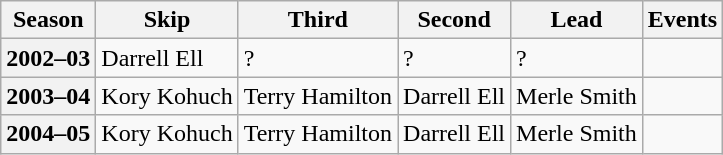<table class="wikitable">
<tr>
<th scope="col">Season</th>
<th scope="col">Skip</th>
<th scope="col">Third</th>
<th scope="col">Second</th>
<th scope="col">Lead</th>
<th scope="col">Events</th>
</tr>
<tr>
<th scope="row">2002–03</th>
<td>Darrell Ell</td>
<td>?</td>
<td>?</td>
<td>?</td>
<td></td>
</tr>
<tr>
<th scope="row">2003–04</th>
<td>Kory Kohuch</td>
<td>Terry Hamilton</td>
<td>Darrell Ell</td>
<td>Merle Smith</td>
<td></td>
</tr>
<tr>
<th scope="row">2004–05</th>
<td>Kory Kohuch</td>
<td>Terry Hamilton</td>
<td>Darrell Ell</td>
<td>Merle Smith</td>
<td></td>
</tr>
</table>
